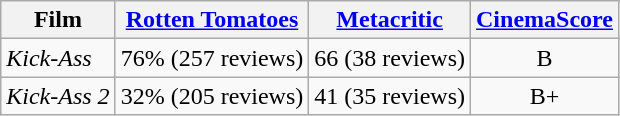<table class="wikitable" border="1" style="text-align: center;">
<tr>
<th>Film</th>
<th><a href='#'>Rotten Tomatoes</a></th>
<th><a href='#'>Metacritic</a></th>
<th><a href='#'>CinemaScore</a></th>
</tr>
<tr>
<td style="text-align:left;"><em>Kick-Ass</em></td>
<td>76% (257 reviews)</td>
<td>66 (38 reviews)</td>
<td>B</td>
</tr>
<tr>
<td style="text-align:left;"><em>Kick-Ass 2</em></td>
<td>32% (205 reviews)</td>
<td>41 (35 reviews)</td>
<td>B+</td>
</tr>
</table>
